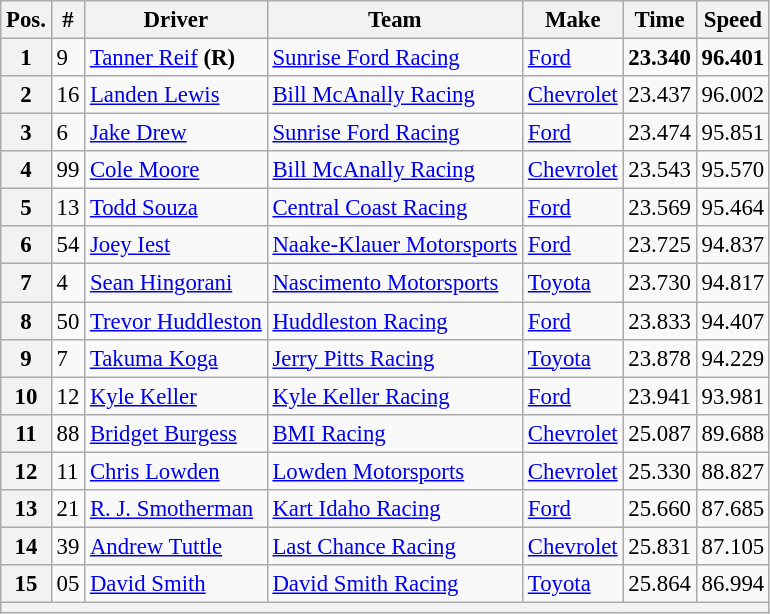<table class="wikitable" style="font-size:95%">
<tr>
<th>Pos.</th>
<th>#</th>
<th>Driver</th>
<th>Team</th>
<th>Make</th>
<th>Time</th>
<th>Speed</th>
</tr>
<tr>
<th>1</th>
<td>9</td>
<td><a href='#'>Tanner Reif</a> <strong>(R)</strong></td>
<td><a href='#'>Sunrise Ford Racing</a></td>
<td><a href='#'>Ford</a></td>
<td><strong>23.340</strong></td>
<td><strong>96.401</strong></td>
</tr>
<tr>
<th>2</th>
<td>16</td>
<td><a href='#'>Landen Lewis</a></td>
<td><a href='#'>Bill McAnally Racing</a></td>
<td><a href='#'>Chevrolet</a></td>
<td>23.437</td>
<td>96.002</td>
</tr>
<tr>
<th>3</th>
<td>6</td>
<td><a href='#'>Jake Drew</a></td>
<td><a href='#'>Sunrise Ford Racing</a></td>
<td><a href='#'>Ford</a></td>
<td>23.474</td>
<td>95.851</td>
</tr>
<tr>
<th>4</th>
<td>99</td>
<td><a href='#'>Cole Moore</a></td>
<td><a href='#'>Bill McAnally Racing</a></td>
<td><a href='#'>Chevrolet</a></td>
<td>23.543</td>
<td>95.570</td>
</tr>
<tr>
<th>5</th>
<td>13</td>
<td><a href='#'>Todd Souza</a></td>
<td><a href='#'>Central Coast Racing</a></td>
<td><a href='#'>Ford</a></td>
<td>23.569</td>
<td>95.464</td>
</tr>
<tr>
<th>6</th>
<td>54</td>
<td><a href='#'>Joey Iest</a></td>
<td><a href='#'>Naake-Klauer Motorsports</a></td>
<td><a href='#'>Ford</a></td>
<td>23.725</td>
<td>94.837</td>
</tr>
<tr>
<th>7</th>
<td>4</td>
<td><a href='#'>Sean Hingorani</a></td>
<td><a href='#'>Nascimento Motorsports</a></td>
<td><a href='#'>Toyota</a></td>
<td>23.730</td>
<td>94.817</td>
</tr>
<tr>
<th>8</th>
<td>50</td>
<td><a href='#'>Trevor Huddleston</a></td>
<td><a href='#'>Huddleston Racing</a></td>
<td><a href='#'>Ford</a></td>
<td>23.833</td>
<td>94.407</td>
</tr>
<tr>
<th>9</th>
<td>7</td>
<td><a href='#'>Takuma Koga</a></td>
<td><a href='#'>Jerry Pitts Racing</a></td>
<td><a href='#'>Toyota</a></td>
<td>23.878</td>
<td>94.229</td>
</tr>
<tr>
<th>10</th>
<td>12</td>
<td><a href='#'>Kyle Keller</a></td>
<td><a href='#'>Kyle Keller Racing</a></td>
<td><a href='#'>Ford</a></td>
<td>23.941</td>
<td>93.981</td>
</tr>
<tr>
<th>11</th>
<td>88</td>
<td><a href='#'>Bridget Burgess</a></td>
<td><a href='#'>BMI Racing</a></td>
<td><a href='#'>Chevrolet</a></td>
<td>25.087</td>
<td>89.688</td>
</tr>
<tr>
<th>12</th>
<td>11</td>
<td><a href='#'>Chris Lowden</a></td>
<td><a href='#'>Lowden Motorsports</a></td>
<td><a href='#'>Chevrolet</a></td>
<td>25.330</td>
<td>88.827</td>
</tr>
<tr>
<th>13</th>
<td>21</td>
<td><a href='#'>R. J. Smotherman</a></td>
<td><a href='#'>Kart Idaho Racing</a></td>
<td><a href='#'>Ford</a></td>
<td>25.660</td>
<td>87.685</td>
</tr>
<tr>
<th>14</th>
<td>39</td>
<td><a href='#'>Andrew Tuttle</a></td>
<td><a href='#'>Last Chance Racing</a></td>
<td><a href='#'>Chevrolet</a></td>
<td>25.831</td>
<td>87.105</td>
</tr>
<tr>
<th>15</th>
<td>05</td>
<td><a href='#'>David Smith</a></td>
<td><a href='#'>David Smith Racing</a></td>
<td><a href='#'>Toyota</a></td>
<td>25.864</td>
<td>86.994</td>
</tr>
<tr>
<th colspan="7"></th>
</tr>
</table>
